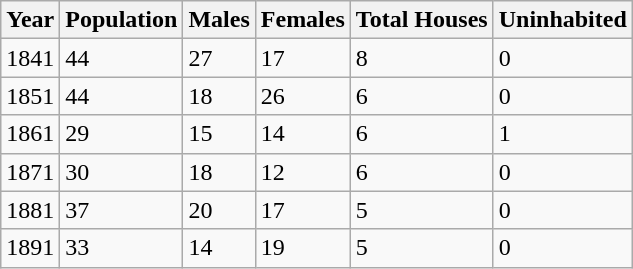<table class="wikitable">
<tr>
<th>Year</th>
<th>Population</th>
<th>Males</th>
<th>Females</th>
<th>Total Houses</th>
<th>Uninhabited</th>
</tr>
<tr>
<td>1841</td>
<td>44</td>
<td>27</td>
<td>17</td>
<td>8</td>
<td>0</td>
</tr>
<tr>
<td>1851</td>
<td>44</td>
<td>18</td>
<td>26</td>
<td>6</td>
<td>0</td>
</tr>
<tr>
<td>1861</td>
<td>29</td>
<td>15</td>
<td>14</td>
<td>6</td>
<td>1</td>
</tr>
<tr>
<td>1871</td>
<td>30</td>
<td>18</td>
<td>12</td>
<td>6</td>
<td>0</td>
</tr>
<tr>
<td>1881</td>
<td>37</td>
<td>20</td>
<td>17</td>
<td>5</td>
<td>0</td>
</tr>
<tr>
<td>1891</td>
<td>33</td>
<td>14</td>
<td>19</td>
<td>5</td>
<td>0</td>
</tr>
</table>
